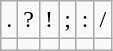<table class="wikitable">
<tr align=center>
<td>.</td>
<td>?</td>
<td>!</td>
<td>;</td>
<td>:</td>
<td>/</td>
</tr>
<tr align=center>
<td></td>
<td></td>
<td></td>
<td></td>
<td></td>
<td></td>
</tr>
</table>
